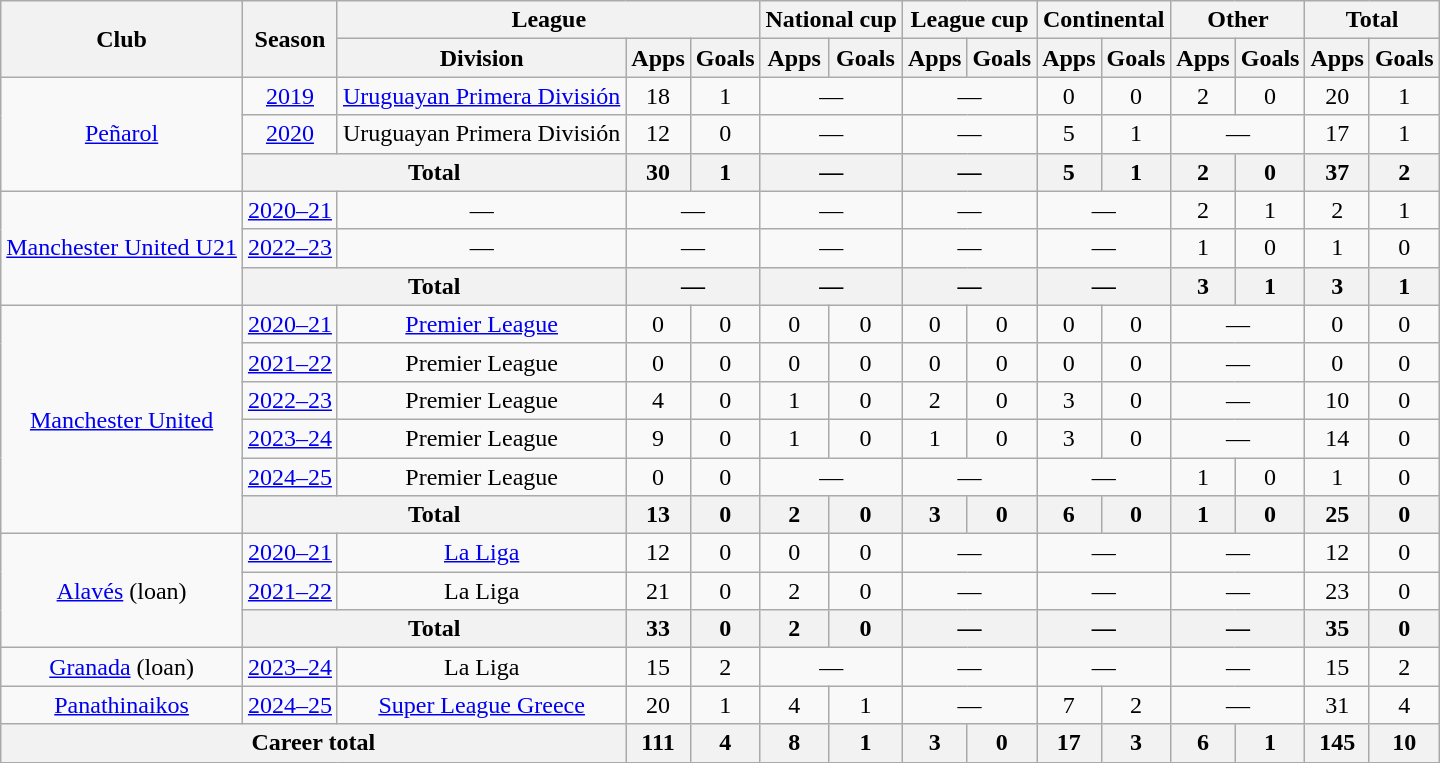<table class=wikitable style="text-align:center">
<tr>
<th rowspan="2">Club</th>
<th rowspan="2">Season</th>
<th colspan="3">League</th>
<th colspan="2">National cup</th>
<th colspan="2">League cup</th>
<th colspan="2">Continental</th>
<th colspan="2">Other</th>
<th colspan="2">Total</th>
</tr>
<tr>
<th>Division</th>
<th>Apps</th>
<th>Goals</th>
<th>Apps</th>
<th>Goals</th>
<th>Apps</th>
<th>Goals</th>
<th>Apps</th>
<th>Goals</th>
<th>Apps</th>
<th>Goals</th>
<th>Apps</th>
<th>Goals</th>
</tr>
<tr>
<td rowspan="3"><a href='#'>Peñarol</a></td>
<td><a href='#'>2019</a></td>
<td><a href='#'>Uruguayan Primera División</a></td>
<td>18</td>
<td>1</td>
<td colspan="2">—</td>
<td colspan="2">—</td>
<td>0</td>
<td>0</td>
<td>2</td>
<td>0</td>
<td>20</td>
<td>1</td>
</tr>
<tr>
<td><a href='#'>2020</a></td>
<td>Uruguayan Primera División</td>
<td>12</td>
<td>0</td>
<td colspan="2">—</td>
<td colspan="2">—</td>
<td>5</td>
<td>1</td>
<td colspan="2">—</td>
<td>17</td>
<td>1</td>
</tr>
<tr>
<th colspan="2">Total</th>
<th>30</th>
<th>1</th>
<th colspan="2">—</th>
<th colspan="2">—</th>
<th>5</th>
<th>1</th>
<th>2</th>
<th>0</th>
<th>37</th>
<th>2</th>
</tr>
<tr>
<td rowspan="3"><a href='#'>Manchester United U21</a></td>
<td><a href='#'>2020–21</a></td>
<td colspan="1">—</td>
<td colspan="2">—</td>
<td colspan="2">—</td>
<td colspan="2">—</td>
<td colspan="2">—</td>
<td>2</td>
<td>1</td>
<td>2</td>
<td>1</td>
</tr>
<tr>
<td><a href='#'>2022–23</a></td>
<td colspan="1">—</td>
<td colspan="2">—</td>
<td colspan="2">—</td>
<td colspan="2">—</td>
<td colspan="2">—</td>
<td>1</td>
<td>0</td>
<td>1</td>
<td>0</td>
</tr>
<tr>
<th colspan="2">Total</th>
<th colspan="2">—</th>
<th colspan="2">—</th>
<th colspan="2">—</th>
<th colspan="2">—</th>
<th>3</th>
<th>1</th>
<th>3</th>
<th>1</th>
</tr>
<tr>
<td rowspan="6"><a href='#'>Manchester United</a></td>
<td><a href='#'>2020–21</a></td>
<td><a href='#'>Premier League</a></td>
<td>0</td>
<td>0</td>
<td>0</td>
<td>0</td>
<td>0</td>
<td>0</td>
<td>0</td>
<td>0</td>
<td colspan="2">—</td>
<td>0</td>
<td>0</td>
</tr>
<tr>
<td><a href='#'>2021–22</a></td>
<td>Premier League</td>
<td>0</td>
<td>0</td>
<td>0</td>
<td>0</td>
<td>0</td>
<td>0</td>
<td>0</td>
<td>0</td>
<td colspan="2">—</td>
<td>0</td>
<td>0</td>
</tr>
<tr>
<td><a href='#'>2022–23</a></td>
<td>Premier League</td>
<td>4</td>
<td>0</td>
<td>1</td>
<td>0</td>
<td>2</td>
<td>0</td>
<td>3</td>
<td>0</td>
<td colspan="2">—</td>
<td>10</td>
<td>0</td>
</tr>
<tr>
<td><a href='#'>2023–24</a></td>
<td>Premier League</td>
<td>9</td>
<td>0</td>
<td>1</td>
<td>0</td>
<td>1</td>
<td>0</td>
<td>3</td>
<td>0</td>
<td colspan="2">—</td>
<td>14</td>
<td>0</td>
</tr>
<tr>
<td><a href='#'>2024–25</a></td>
<td>Premier League</td>
<td>0</td>
<td>0</td>
<td colspan="2">—</td>
<td colspan="2">—</td>
<td colspan="2">—</td>
<td>1</td>
<td>0</td>
<td>1</td>
<td>0</td>
</tr>
<tr>
<th colspan="2">Total</th>
<th>13</th>
<th>0</th>
<th>2</th>
<th>0</th>
<th>3</th>
<th>0</th>
<th>6</th>
<th>0</th>
<th>1</th>
<th>0</th>
<th>25</th>
<th>0</th>
</tr>
<tr>
<td rowspan="3"><a href='#'>Alavés</a> (loan)</td>
<td><a href='#'>2020–21</a></td>
<td><a href='#'>La Liga</a></td>
<td>12</td>
<td>0</td>
<td>0</td>
<td>0</td>
<td colspan="2">—</td>
<td colspan="2">—</td>
<td colspan="2">—</td>
<td>12</td>
<td>0</td>
</tr>
<tr>
<td><a href='#'>2021–22</a></td>
<td>La Liga</td>
<td>21</td>
<td>0</td>
<td>2</td>
<td>0</td>
<td colspan="2">—</td>
<td colspan="2">—</td>
<td colspan="2">—</td>
<td>23</td>
<td>0</td>
</tr>
<tr>
<th colspan="2">Total</th>
<th>33</th>
<th>0</th>
<th>2</th>
<th>0</th>
<th colspan="2">—</th>
<th colspan="2">—</th>
<th colspan="2">—</th>
<th>35</th>
<th>0</th>
</tr>
<tr>
<td><a href='#'>Granada</a> (loan)</td>
<td><a href='#'>2023–24</a></td>
<td>La Liga</td>
<td>15</td>
<td>2</td>
<td colspan="2">—</td>
<td colspan="2">—</td>
<td colspan="2">—</td>
<td colspan="2">—</td>
<td>15</td>
<td>2</td>
</tr>
<tr>
<td><a href='#'>Panathinaikos</a></td>
<td><a href='#'>2024–25</a></td>
<td><a href='#'>Super League Greece</a></td>
<td>20</td>
<td>1</td>
<td>4</td>
<td>1</td>
<td colspan="2">—</td>
<td>7</td>
<td>2</td>
<td colspan="2">—</td>
<td>31</td>
<td>4</td>
</tr>
<tr>
<th colspan="3">Career total</th>
<th>111</th>
<th>4</th>
<th>8</th>
<th>1</th>
<th>3</th>
<th>0</th>
<th>17</th>
<th>3</th>
<th>6</th>
<th>1</th>
<th>145</th>
<th>10</th>
</tr>
</table>
